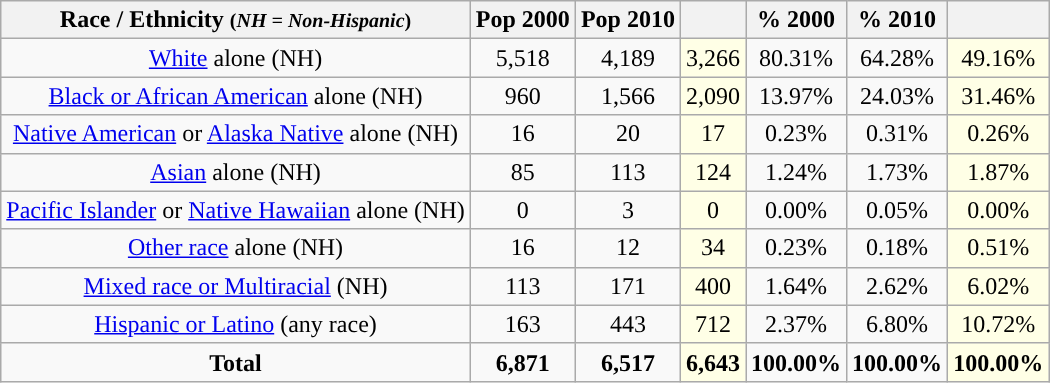<table class="wikitable" style="text-align:center;">
<tr>
<th>Race / Ethnicity <small>(<em>NH = Non-Hispanic</em>)</small></th>
<th>Pop 2000</th>
<th>Pop 2010</th>
<th></th>
<th>% 2000</th>
<th>% 2010</th>
<th></th>
</tr>
<tr>
<td><a href='#'>White</a> alone (NH)</td>
<td>5,518</td>
<td>4,189</td>
<td style='background: #ffffe6;'>3,266</td>
<td>80.31%</td>
<td>64.28%</td>
<td style='background: #ffffe6;'>49.16%</td>
</tr>
<tr>
<td><a href='#'>Black or African American</a> alone (NH)</td>
<td>960</td>
<td>1,566</td>
<td style='background: #ffffe6;'>2,090</td>
<td>13.97%</td>
<td>24.03%</td>
<td style='background: #ffffe6;'>31.46%</td>
</tr>
<tr>
<td><a href='#'>Native American</a> or <a href='#'>Alaska Native</a> alone (NH)</td>
<td>16</td>
<td>20</td>
<td style='background: #ffffe6;'>17</td>
<td>0.23%</td>
<td>0.31%</td>
<td style='background: #ffffe6;'>0.26%</td>
</tr>
<tr>
<td><a href='#'>Asian</a> alone (NH)</td>
<td>85</td>
<td>113</td>
<td style='background: #ffffe6;'>124</td>
<td>1.24%</td>
<td>1.73%</td>
<td style='background: #ffffe6;'>1.87%</td>
</tr>
<tr>
<td><a href='#'>Pacific Islander</a> or <a href='#'>Native Hawaiian</a> alone (NH)</td>
<td>0</td>
<td>3</td>
<td style='background: #ffffe6;'>0</td>
<td>0.00%</td>
<td>0.05%</td>
<td style='background: #ffffe6;'>0.00%</td>
</tr>
<tr>
<td><a href='#'>Other race</a> alone (NH)</td>
<td>16</td>
<td>12</td>
<td style='background: #ffffe6;'>34</td>
<td>0.23%</td>
<td>0.18%</td>
<td style='background: #ffffe6;'>0.51%</td>
</tr>
<tr>
<td><a href='#'>Mixed race or Multiracial</a> (NH)</td>
<td>113</td>
<td>171</td>
<td style='background: #ffffe6;'>400</td>
<td>1.64%</td>
<td>2.62%</td>
<td style='background: #ffffe6;'>6.02%</td>
</tr>
<tr>
<td><a href='#'>Hispanic or Latino</a> (any race)</td>
<td>163</td>
<td>443</td>
<td style='background: #ffffe6;'>712</td>
<td>2.37%</td>
<td>6.80%</td>
<td style='background: #ffffe6;'>10.72%</td>
</tr>
<tr>
<td><strong>Total</strong></td>
<td><strong>6,871</strong></td>
<td><strong>6,517</strong></td>
<td style='background: #ffffe6;'><strong>6,643</strong></td>
<td><strong>100.00%</strong></td>
<td><strong>100.00%</strong></td>
<td style='background: #ffffe6;'><strong>100.00%</strong></td>
</tr>
</table>
